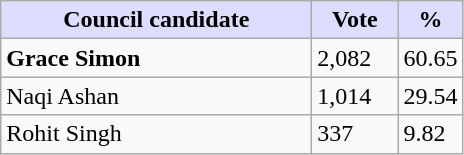<table class="wikitable">
<tr>
<th style="background:#ddf; width:200px;">Council candidate</th>
<th style="background:#ddf; width:50px;">Vote</th>
<th style="background:#ddf; width:30px;">%</th>
</tr>
<tr>
<td><strong>Grace Simon</strong></td>
<td>2,082</td>
<td>60.65</td>
</tr>
<tr>
<td>Naqi Ashan</td>
<td>1,014</td>
<td>29.54</td>
</tr>
<tr>
<td>Rohit Singh</td>
<td>337</td>
<td>9.82</td>
</tr>
</table>
